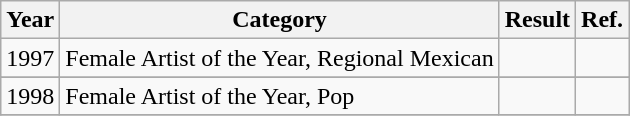<table class="wikitable">
<tr>
<th><strong>Year</strong></th>
<th><strong>Category</strong></th>
<th><strong>Result</strong></th>
<th>Ref.</th>
</tr>
<tr>
<td>1997</td>
<td>Female Artist of the Year, Regional Mexican</td>
<td></td>
<td></td>
</tr>
<tr>
</tr>
<tr>
<td>1998</td>
<td>Female Artist of the Year, Pop</td>
<td></td>
<td></td>
</tr>
<tr>
</tr>
</table>
